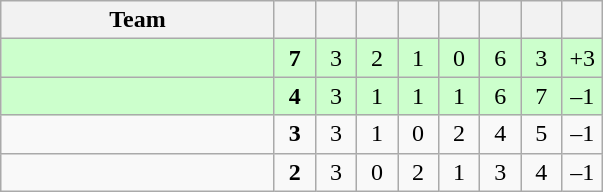<table class="wikitable" style="text-align:center">
<tr>
<th width="175">Team</th>
<th width="20"></th>
<th width="20"></th>
<th width="20"></th>
<th width="20"></th>
<th width="20"></th>
<th width="20"></th>
<th width="20"></th>
<th width="20"></th>
</tr>
<tr bgcolor=#CCFFCC>
<td align=left></td>
<td><strong>7</strong></td>
<td>3</td>
<td>2</td>
<td>1</td>
<td>0</td>
<td>6</td>
<td>3</td>
<td>+3</td>
</tr>
<tr bgcolor=#CCFFCC>
<td align=left></td>
<td><strong>4</strong></td>
<td>3</td>
<td>1</td>
<td>1</td>
<td>1</td>
<td>6</td>
<td>7</td>
<td>–1</td>
</tr>
<tr>
<td align=left></td>
<td><strong>3</strong></td>
<td>3</td>
<td>1</td>
<td>0</td>
<td>2</td>
<td>4</td>
<td>5</td>
<td>–1</td>
</tr>
<tr>
<td align=left></td>
<td><strong>2</strong></td>
<td>3</td>
<td>0</td>
<td>2</td>
<td>1</td>
<td>3</td>
<td>4</td>
<td>–1</td>
</tr>
</table>
